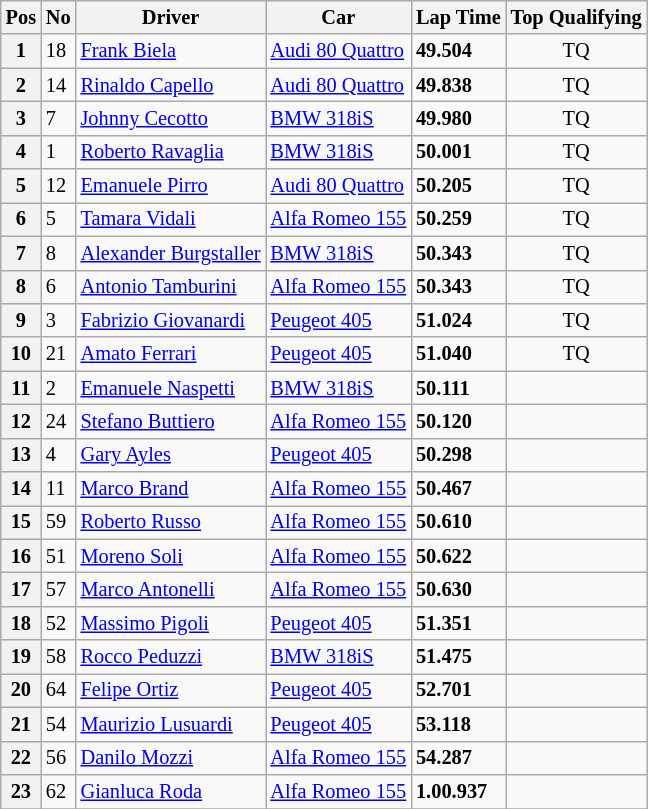<table class="wikitable" style="font-size: 85%;">
<tr>
<th>Pos</th>
<th>No</th>
<th>Driver</th>
<th>Car</th>
<th>Lap Time</th>
<th>Top Qualifying</th>
</tr>
<tr>
<th>1</th>
<td>18</td>
<td> <a href='#'>Frank Biela</a></td>
<td><a href='#'>Audi 80 Quattro</a></td>
<td><strong>49.504</strong></td>
<td align=center>TQ</td>
</tr>
<tr>
<th>2</th>
<td>14</td>
<td> <a href='#'>Rinaldo Capello</a></td>
<td><a href='#'>Audi 80 Quattro</a></td>
<td><strong>49.838</strong></td>
<td align=center>TQ</td>
</tr>
<tr>
<th>3</th>
<td>7</td>
<td> <a href='#'>Johnny Cecotto</a></td>
<td><a href='#'>BMW 318iS</a></td>
<td><strong>49.980</strong></td>
<td align=center>TQ</td>
</tr>
<tr>
<th>4</th>
<td>1</td>
<td> <a href='#'>Roberto Ravaglia</a></td>
<td><a href='#'>BMW 318iS</a></td>
<td><strong>50.001</strong></td>
<td align=center>TQ</td>
</tr>
<tr>
<th>5</th>
<td>12</td>
<td> <a href='#'>Emanuele Pirro</a></td>
<td><a href='#'>Audi 80 Quattro</a></td>
<td><strong>50.205</strong></td>
<td align=center>TQ</td>
</tr>
<tr>
<th>6</th>
<td>5</td>
<td> <a href='#'>Tamara Vidali</a></td>
<td><a href='#'>Alfa Romeo 155</a></td>
<td><strong>50.259</strong></td>
<td align=center>TQ</td>
</tr>
<tr>
<th>7</th>
<td>8</td>
<td> <a href='#'> Alexander Burgstaller</a></td>
<td><a href='#'>BMW 318iS</a></td>
<td><strong>50.343</strong></td>
<td align=center>TQ</td>
</tr>
<tr>
<th>8</th>
<td>6</td>
<td> <a href='#'>Antonio Tamburini</a></td>
<td><a href='#'>Alfa Romeo 155</a></td>
<td><strong>50.343</strong></td>
<td align=center>TQ</td>
</tr>
<tr>
<th>9</th>
<td>3</td>
<td> <a href='#'>Fabrizio Giovanardi</a></td>
<td><a href='#'>Peugeot 405</a></td>
<td><strong>51.024</strong></td>
<td align=center>TQ</td>
</tr>
<tr>
<th>10</th>
<td>21</td>
<td> <a href='#'>Amato Ferrari</a></td>
<td><a href='#'>Peugeot 405</a></td>
<td><strong>51.040</strong></td>
<td align=center>TQ</td>
</tr>
<tr>
<th>11</th>
<td>2</td>
<td> <a href='#'>Emanuele Naspetti</a></td>
<td><a href='#'>BMW 318iS</a></td>
<td><strong>50.111</strong></td>
<td></td>
</tr>
<tr>
<th>12</th>
<td>24</td>
<td> <a href='#'>Stefano Buttiero</a></td>
<td><a href='#'>Alfa Romeo 155</a></td>
<td><strong>50.120</strong></td>
<td></td>
</tr>
<tr>
<th>13</th>
<td>4</td>
<td> <a href='#'>Gary Ayles</a></td>
<td><a href='#'>Peugeot 405</a></td>
<td><strong>50.298</strong></td>
<td></td>
</tr>
<tr>
<th>14</th>
<td>11</td>
<td> <a href='#'>Marco Brand</a></td>
<td><a href='#'>Alfa Romeo 155</a></td>
<td><strong>50.467</strong></td>
<td></td>
</tr>
<tr>
<th>15</th>
<td>59</td>
<td> <a href='#'>Roberto Russo</a></td>
<td><a href='#'>Alfa Romeo 155</a></td>
<td><strong>50.610</strong></td>
<td></td>
</tr>
<tr>
<th>16</th>
<td>51</td>
<td> <a href='#'>Moreno Soli</a></td>
<td><a href='#'>Alfa Romeo 155</a></td>
<td><strong>50.622</strong></td>
<td></td>
</tr>
<tr>
<th>17</th>
<td>57</td>
<td> <a href='#'>Marco Antonelli</a></td>
<td><a href='#'>Alfa Romeo 155</a></td>
<td><strong>50.630</strong></td>
<td></td>
</tr>
<tr>
<th>18</th>
<td>52</td>
<td> <a href='#'>Massimo Pigoli</a></td>
<td><a href='#'>Peugeot 405</a></td>
<td><strong>51.351</strong></td>
<td></td>
</tr>
<tr>
<th>19</th>
<td>58</td>
<td> <a href='#'>Rocco Peduzzi</a></td>
<td><a href='#'>BMW 318iS</a></td>
<td><strong>51.475</strong></td>
<td></td>
</tr>
<tr>
<th>20</th>
<td>64</td>
<td> <a href='#'>Felipe Ortiz</a></td>
<td><a href='#'>Peugeot 405</a></td>
<td><strong>52.701</strong></td>
<td></td>
</tr>
<tr>
<th>21</th>
<td>54</td>
<td> <a href='#'>Maurizio Lusuardi</a></td>
<td><a href='#'>Peugeot 405</a></td>
<td><strong>53.118</strong></td>
<td></td>
</tr>
<tr>
<th>22</th>
<td>56</td>
<td> <a href='#'>Danilo Mozzi</a></td>
<td><a href='#'>Alfa Romeo 155</a></td>
<td><strong>54.287</strong></td>
<td></td>
</tr>
<tr>
<th>23</th>
<td>62</td>
<td> <a href='#'>Gianluca Roda</a></td>
<td><a href='#'>Alfa Romeo 155</a></td>
<td><strong>1.00.937</strong></td>
<td></td>
</tr>
<tr>
</tr>
</table>
